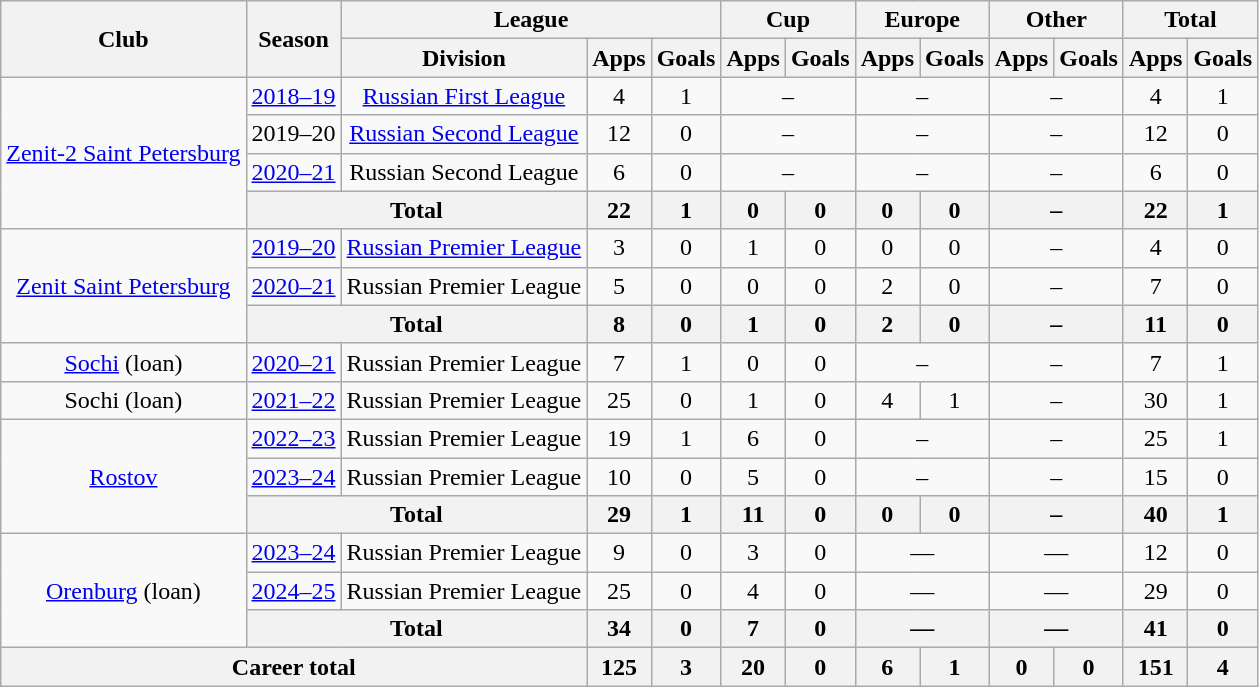<table class="wikitable" style="text-align: center;">
<tr>
<th rowspan="2">Club</th>
<th rowspan="2">Season</th>
<th colspan="3">League</th>
<th colspan="2">Cup</th>
<th colspan="2">Europe</th>
<th colspan="2">Other</th>
<th colspan="2">Total</th>
</tr>
<tr>
<th>Division</th>
<th>Apps</th>
<th>Goals</th>
<th>Apps</th>
<th>Goals</th>
<th>Apps</th>
<th>Goals</th>
<th>Apps</th>
<th>Goals</th>
<th>Apps</th>
<th>Goals</th>
</tr>
<tr>
<td rowspan="4"><a href='#'>Zenit-2 Saint Petersburg</a></td>
<td><a href='#'>2018–19</a></td>
<td><a href='#'>Russian First League</a></td>
<td>4</td>
<td>1</td>
<td colspan=2>–</td>
<td colspan=2>–</td>
<td colspan=2>–</td>
<td>4</td>
<td>1</td>
</tr>
<tr>
<td>2019–20</td>
<td><a href='#'>Russian Second League</a></td>
<td>12</td>
<td>0</td>
<td colspan=2>–</td>
<td colspan=2>–</td>
<td colspan=2>–</td>
<td>12</td>
<td>0</td>
</tr>
<tr>
<td><a href='#'>2020–21</a></td>
<td>Russian Second League</td>
<td>6</td>
<td>0</td>
<td colspan=2>–</td>
<td colspan=2>–</td>
<td colspan=2>–</td>
<td>6</td>
<td>0</td>
</tr>
<tr>
<th colspan=2>Total</th>
<th>22</th>
<th>1</th>
<th>0</th>
<th>0</th>
<th>0</th>
<th>0</th>
<th colspan=2>–</th>
<th>22</th>
<th>1</th>
</tr>
<tr>
<td rowspan="3"><a href='#'>Zenit Saint Petersburg</a></td>
<td><a href='#'>2019–20</a></td>
<td><a href='#'>Russian Premier League</a></td>
<td>3</td>
<td>0</td>
<td>1</td>
<td>0</td>
<td>0</td>
<td>0</td>
<td colspan=2>–</td>
<td>4</td>
<td>0</td>
</tr>
<tr>
<td><a href='#'>2020–21</a></td>
<td>Russian Premier League</td>
<td>5</td>
<td>0</td>
<td>0</td>
<td>0</td>
<td>2</td>
<td>0</td>
<td colspan=2>–</td>
<td>7</td>
<td>0</td>
</tr>
<tr>
<th colspan=2>Total</th>
<th>8</th>
<th>0</th>
<th>1</th>
<th>0</th>
<th>2</th>
<th>0</th>
<th colspan=2>–</th>
<th>11</th>
<th>0</th>
</tr>
<tr>
<td><a href='#'>Sochi</a> (loan)</td>
<td><a href='#'>2020–21</a></td>
<td>Russian Premier League</td>
<td>7</td>
<td>1</td>
<td>0</td>
<td>0</td>
<td colspan=2>–</td>
<td colspan=2>–</td>
<td>7</td>
<td>1</td>
</tr>
<tr>
<td>Sochi (loan)</td>
<td><a href='#'>2021–22</a></td>
<td>Russian Premier League</td>
<td>25</td>
<td>0</td>
<td>1</td>
<td>0</td>
<td>4</td>
<td>1</td>
<td colspan=2>–</td>
<td>30</td>
<td>1</td>
</tr>
<tr>
<td rowspan="3"><a href='#'>Rostov</a></td>
<td><a href='#'>2022–23</a></td>
<td>Russian Premier League</td>
<td>19</td>
<td>1</td>
<td>6</td>
<td>0</td>
<td colspan=2>–</td>
<td colspan=2>–</td>
<td>25</td>
<td>1</td>
</tr>
<tr>
<td><a href='#'>2023–24</a></td>
<td>Russian Premier League</td>
<td>10</td>
<td>0</td>
<td>5</td>
<td>0</td>
<td colspan=2>–</td>
<td colspan=2>–</td>
<td>15</td>
<td>0</td>
</tr>
<tr>
<th colspan=2>Total</th>
<th>29</th>
<th>1</th>
<th>11</th>
<th>0</th>
<th>0</th>
<th>0</th>
<th colspan=2>–</th>
<th>40</th>
<th>1</th>
</tr>
<tr>
<td rowspan="3"><a href='#'>Orenburg</a> (loan)</td>
<td><a href='#'>2023–24</a></td>
<td>Russian Premier League</td>
<td>9</td>
<td>0</td>
<td>3</td>
<td>0</td>
<td colspan="2">—</td>
<td colspan="2">—</td>
<td>12</td>
<td>0</td>
</tr>
<tr>
<td><a href='#'>2024–25</a></td>
<td>Russian Premier League</td>
<td>25</td>
<td>0</td>
<td>4</td>
<td>0</td>
<td colspan="2">—</td>
<td colspan="2">—</td>
<td>29</td>
<td>0</td>
</tr>
<tr>
<th colspan="2">Total</th>
<th>34</th>
<th>0</th>
<th>7</th>
<th>0</th>
<th colspan="2">—</th>
<th colspan="2">—</th>
<th>41</th>
<th>0</th>
</tr>
<tr>
<th colspan="3">Career total</th>
<th>125</th>
<th>3</th>
<th>20</th>
<th>0</th>
<th>6</th>
<th>1</th>
<th>0</th>
<th>0</th>
<th>151</th>
<th>4</th>
</tr>
</table>
